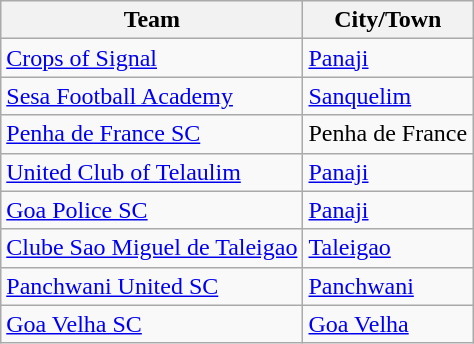<table class="wikitable sortable">
<tr>
<th>Team</th>
<th>City/Town</th>
</tr>
<tr>
<td><a href='#'>Crops of Signal</a></td>
<td><a href='#'>Panaji</a></td>
</tr>
<tr>
<td><a href='#'>Sesa Football Academy</a></td>
<td><a href='#'>Sanquelim</a></td>
</tr>
<tr>
<td><a href='#'>Penha de France SC</a></td>
<td>Penha de France</td>
</tr>
<tr>
<td><a href='#'>United Club of Telaulim</a></td>
<td><a href='#'>Panaji</a></td>
</tr>
<tr>
<td><a href='#'>Goa Police SC</a></td>
<td><a href='#'>Panaji</a></td>
</tr>
<tr>
<td><a href='#'>Clube Sao Miguel de Taleigao</a></td>
<td><a href='#'>Taleigao</a></td>
</tr>
<tr>
<td><a href='#'>Panchwani United SC</a></td>
<td><a href='#'>Panchwani</a></td>
</tr>
<tr>
<td><a href='#'>Goa Velha SC</a></td>
<td><a href='#'>Goa Velha</a></td>
</tr>
</table>
